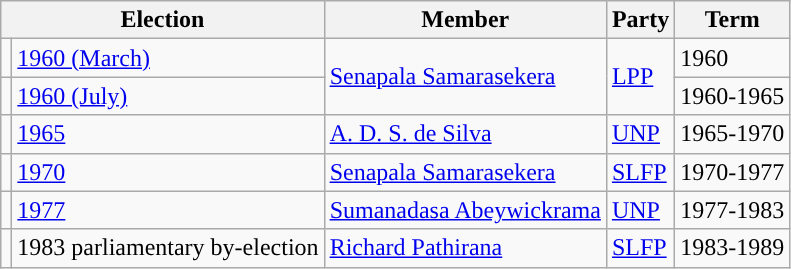<table class="wikitable">
<tr>
<th colspan="2">Election</th>
<th>Member</th>
<th>Party</th>
<th>Term</th>
</tr>
<tr>
<td style="background-color: " ></td>
<td><a href='#'>1960 (March)</a></td>
<td rowspan=2><a href='#'>Senapala Samarasekera</a></td>
<td rowspan=2><a href='#'>LPP</a></td>
<td>1960</td>
</tr>
<tr>
<td style="background-color: "></td>
<td><a href='#'>1960 (July)</a></td>
<td>1960-1965</td>
</tr>
<tr>
<td style="background-color: "></td>
<td><a href='#'>1965</a></td>
<td><a href='#'>A. D. S. de Silva</a></td>
<td><a href='#'>UNP</a></td>
<td>1965-1970</td>
</tr>
<tr>
<td style="background-color: "></td>
<td><a href='#'>1970</a></td>
<td><a href='#'>Senapala Samarasekera</a></td>
<td><a href='#'>SLFP</a></td>
<td>1970-1977</td>
</tr>
<tr>
<td style="background-color: "></td>
<td><a href='#'>1977</a></td>
<td><a href='#'>Sumanadasa Abeywickrama</a></td>
<td><a href='#'>UNP</a></td>
<td>1977-1983</td>
</tr>
<tr>
<td style="background-color: "></td>
<td>1983 parliamentary by-election</td>
<td><a href='#'>Richard Pathirana</a></td>
<td><a href='#'>SLFP</a></td>
<td>1983-1989</td>
</tr>
</table>
